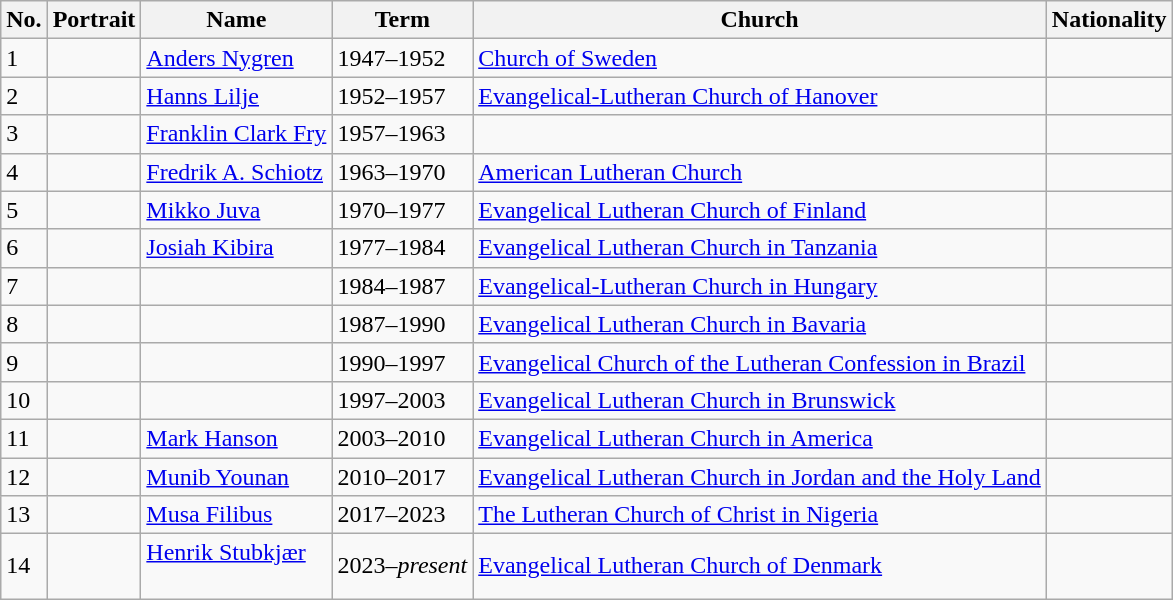<table class="wikitable">
<tr>
<th>No.</th>
<th>Portrait</th>
<th>Name</th>
<th>Term</th>
<th>Church</th>
<th>Nationality</th>
</tr>
<tr>
<td>1</td>
<td></td>
<td><a href='#'>Anders Nygren</a><br></td>
<td>1947–1952</td>
<td><a href='#'>Church of Sweden</a></td>
<td></td>
</tr>
<tr>
<td>2</td>
<td></td>
<td><a href='#'>Hanns Lilje</a><br></td>
<td>1952–1957</td>
<td><a href='#'>Evangelical-Lutheran Church of Hanover</a></td>
<td></td>
</tr>
<tr>
<td>3</td>
<td></td>
<td><a href='#'>Franklin Clark Fry</a><br></td>
<td>1957–1963</td>
<td></td>
<td></td>
</tr>
<tr>
<td>4</td>
<td></td>
<td><a href='#'>Fredrik A. Schiotz</a><br></td>
<td>1963–1970</td>
<td><a href='#'>American Lutheran Church</a></td>
<td></td>
</tr>
<tr>
<td>5</td>
<td></td>
<td><a href='#'>Mikko Juva</a><br></td>
<td>1970–1977</td>
<td><a href='#'>Evangelical Lutheran Church of Finland</a></td>
<td></td>
</tr>
<tr>
<td>6</td>
<td></td>
<td><a href='#'>Josiah Kibira</a><br></td>
<td>1977–1984</td>
<td><a href='#'>Evangelical Lutheran Church in Tanzania</a></td>
<td></td>
</tr>
<tr>
<td>7</td>
<td></td>
<td><br></td>
<td>1984–1987</td>
<td><a href='#'>Evangelical-Lutheran Church in Hungary</a></td>
<td></td>
</tr>
<tr>
<td>8</td>
<td></td>
<td><br></td>
<td>1987–1990</td>
<td><a href='#'>Evangelical Lutheran Church in Bavaria</a></td>
<td></td>
</tr>
<tr>
<td>9</td>
<td></td>
<td><br></td>
<td>1990–1997</td>
<td><a href='#'>Evangelical Church of the Lutheran Confession in Brazil</a></td>
<td></td>
</tr>
<tr>
<td>10</td>
<td></td>
<td><br></td>
<td>1997–2003</td>
<td><a href='#'>Evangelical Lutheran Church in Brunswick</a></td>
<td></td>
</tr>
<tr>
<td>11</td>
<td></td>
<td><a href='#'>Mark Hanson</a><br></td>
<td>2003–2010</td>
<td><a href='#'>Evangelical Lutheran Church in America</a></td>
<td></td>
</tr>
<tr>
<td>12</td>
<td></td>
<td><a href='#'>Munib Younan</a><br></td>
<td>2010–2017</td>
<td><a href='#'>Evangelical Lutheran Church in Jordan and the Holy Land</a></td>
<td></td>
</tr>
<tr>
<td>13</td>
<td></td>
<td><a href='#'>Musa Filibus</a><br></td>
<td>2017–2023</td>
<td><a href='#'>The Lutheran Church of Christ in Nigeria</a></td>
<td></td>
</tr>
<tr>
<td>14</td>
<td></td>
<td><a href='#'>Henrik Stubkjær</a><br><br></td>
<td>2023–<em>present</em></td>
<td><a href='#'>Evangelical Lutheran Church of Denmark</a></td>
<td></td>
</tr>
</table>
